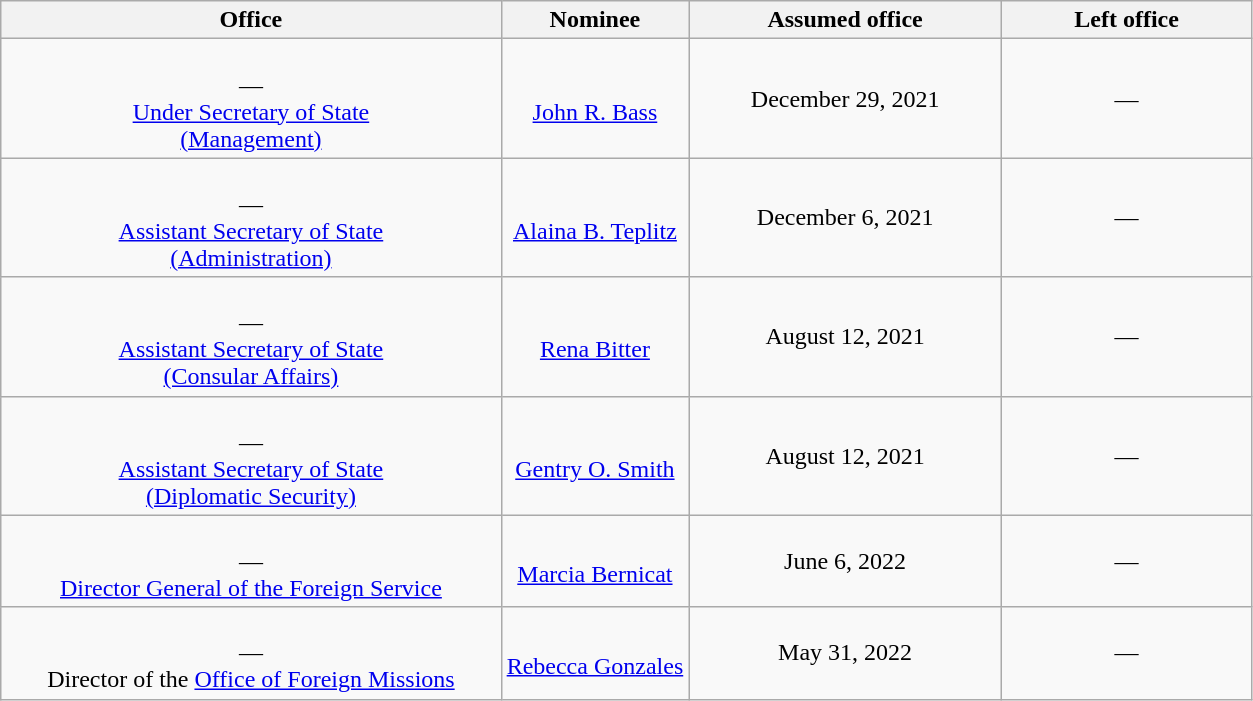<table class="wikitable sortable" style="text-align:center">
<tr>
<th style="width:40%;">Office</th>
<th style="width:15%;">Nominee</th>
<th style="width:25%;" data-sort-type="date">Assumed office</th>
<th style="width:20%;" data-sort-type="date">Left office</th>
</tr>
<tr>
<td><br>—<br><a href='#'>Under Secretary of State<br>(Management)</a></td>
<td><br><a href='#'>John R. Bass</a></td>
<td>December 29, 2021<br></td>
<td>—</td>
</tr>
<tr>
<td><br>—<br><a href='#'>Assistant Secretary of State<br>(Administration)</a></td>
<td><br><a href='#'>Alaina B. Teplitz</a></td>
<td>December 6, 2021</td>
<td>—</td>
</tr>
<tr>
<td><br>—<br><a href='#'>Assistant Secretary of State<br>(Consular Affairs)</a></td>
<td><br><a href='#'>Rena Bitter</a></td>
<td>August 12, 2021<br></td>
<td>—</td>
</tr>
<tr>
<td><br>—<br><a href='#'>Assistant Secretary of State<br>(Diplomatic Security)</a></td>
<td><br><a href='#'>Gentry O. Smith</a></td>
<td>August 12, 2021<br></td>
<td>—</td>
</tr>
<tr>
<td><br>—<br><a href='#'>Director General of the Foreign Service</a></td>
<td><br><a href='#'>Marcia Bernicat</a></td>
<td>June 6, 2022<br></td>
<td>—</td>
</tr>
<tr>
<td><br>—<br>Director of the <a href='#'>Office of Foreign Missions</a></td>
<td><br><a href='#'>Rebecca Gonzales</a></td>
<td>May 31, 2022<br></td>
<td>—</td>
</tr>
</table>
